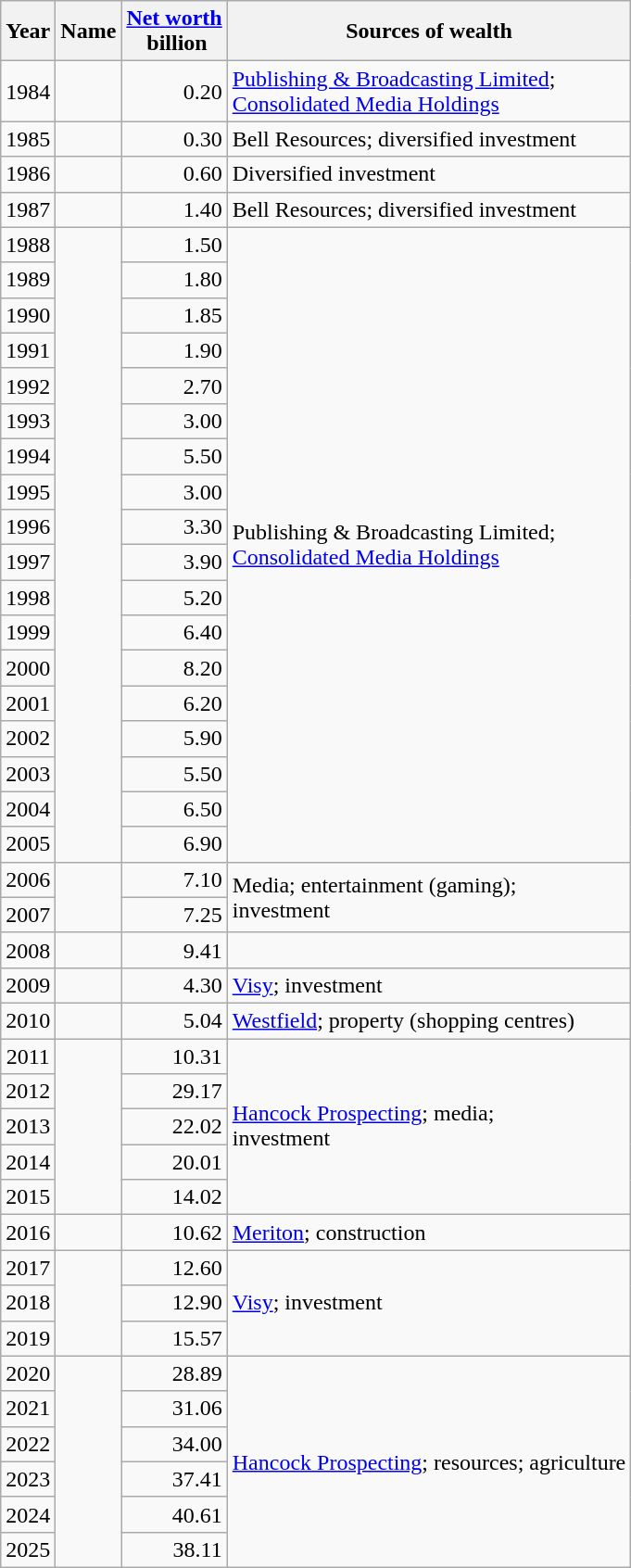<table class="wikitable sortable">
<tr>
<th>Year</th>
<th>Name</th>
<th><a href='#'>Net worth</a><br> billion</th>
<th>Sources of wealth</th>
</tr>
<tr>
<td align="center">1984</td>
<td rowspan="1"></td>
<td align="right">0.20</td>
<td rowspan="1"><a href='#'>Publishing & Broadcasting Limited</a>;<br><a href='#'>Consolidated Media Holdings</a></td>
</tr>
<tr>
<td align="center">1985</td>
<td></td>
<td align="right">0.30</td>
<td>Bell Resources; diversified investment</td>
</tr>
<tr>
<td align="center">1986</td>
<td></td>
<td align="right">0.60</td>
<td>Diversified investment</td>
</tr>
<tr>
<td align="center">1987</td>
<td></td>
<td align="right">1.40</td>
<td>Bell Resources; diversified investment</td>
</tr>
<tr>
<td align="center">1988</td>
<td rowspan="18"></td>
<td align="right">1.50</td>
<td rowspan="18">Publishing & Broadcasting Limited;<br><a href='#'>Consolidated Media Holdings</a></td>
</tr>
<tr>
<td align="center">1989</td>
<td align="right">1.80 </td>
</tr>
<tr>
<td align="center">1990</td>
<td align="right">1.85 </td>
</tr>
<tr>
<td align="center">1991</td>
<td align="right">1.90 </td>
</tr>
<tr>
<td align="center">1992</td>
<td align="right">2.70 </td>
</tr>
<tr>
<td align="center">1993</td>
<td align="right">3.00 </td>
</tr>
<tr>
<td align="center">1994</td>
<td align="right">5.50 </td>
</tr>
<tr>
<td align="center">1995</td>
<td align="right">3.00 </td>
</tr>
<tr>
<td align="center">1996</td>
<td align="right">3.30 </td>
</tr>
<tr>
<td align="center">1997</td>
<td align="right">3.90 </td>
</tr>
<tr>
<td align="center">1998</td>
<td align="right">5.20 </td>
</tr>
<tr>
<td align="center">1999</td>
<td align="right">6.40 </td>
</tr>
<tr>
<td align="center">2000</td>
<td align="right">8.20 </td>
</tr>
<tr>
<td align="center">2001</td>
<td align="right">6.20 </td>
</tr>
<tr>
<td align="center">2002</td>
<td align="right">5.90 </td>
</tr>
<tr>
<td align="center">2003</td>
<td align="right">5.50 </td>
</tr>
<tr>
<td align="center">2004</td>
<td align="right">6.50 </td>
</tr>
<tr>
<td align="center">2005</td>
<td align="right">6.90 </td>
</tr>
<tr>
<td align="center">2006</td>
<td rowspan="2"></td>
<td align="right">7.10 </td>
<td rowspan="2">Media; entertainment (gaming);<br>investment</td>
</tr>
<tr>
<td align="center">2007</td>
<td align="right">7.25 </td>
</tr>
<tr>
<td align="center">2008</td>
<td></td>
<td align="right">9.41 </td>
<td></td>
</tr>
<tr>
<td align="center">2009</td>
<td></td>
<td align="right">4.30 </td>
<td><a href='#'>Visy</a>; investment</td>
</tr>
<tr>
<td align="center">2010</td>
<td></td>
<td align="right">5.04 </td>
<td><a href='#'>Westfield</a>; property (shopping centres)</td>
</tr>
<tr>
<td align="center">2011</td>
<td rowspan="5"></td>
<td align="right">10.31 </td>
<td rowspan="5"><a href='#'>Hancock Prospecting</a>; media;<br>investment</td>
</tr>
<tr>
<td align="center">2012</td>
<td align="right">29.17 </td>
</tr>
<tr>
<td align="center">2013</td>
<td align="right">22.02 </td>
</tr>
<tr>
<td align="center">2014</td>
<td align="right">20.01 </td>
</tr>
<tr>
<td align="center">2015</td>
<td align="right">14.02 </td>
</tr>
<tr>
<td align="center">2016</td>
<td></td>
<td align="right">10.62 </td>
<td><a href='#'>Meriton</a>; construction</td>
</tr>
<tr>
<td align="center">2017</td>
<td rowspan="3"></td>
<td align="right">12.60 </td>
<td rowspan="3"><a href='#'>Visy</a>; investment</td>
</tr>
<tr>
<td align="center">2018</td>
<td align="right">12.90 </td>
</tr>
<tr>
<td align="center">2019</td>
<td align="right">15.57 </td>
</tr>
<tr>
<td align="center">2020</td>
<td rowspan=6></td>
<td align="right">28.89 </td>
<td rowspan=6><a href='#'>Hancock Prospecting</a>; resources; agriculture</td>
</tr>
<tr>
<td align="center">2021</td>
<td align="right">31.06 </td>
</tr>
<tr>
<td align="center">2022</td>
<td align="right">34.00 </td>
</tr>
<tr>
<td align="center">2023</td>
<td align="right">37.41 </td>
</tr>
<tr>
<td align="center">2024</td>
<td align="right">40.61 </td>
</tr>
<tr>
<td align="center">2025</td>
<td align="right">38.11 </td>
</tr>
</table>
